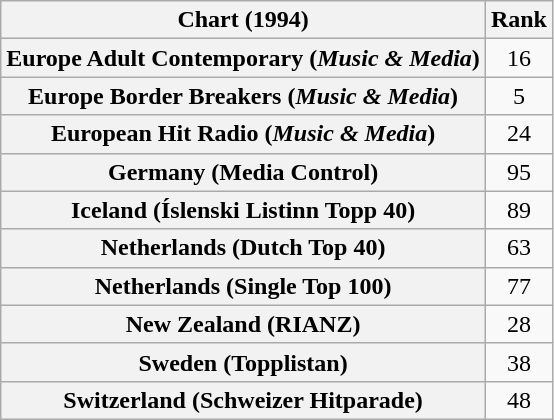<table class="wikitable plainrowheaders sortable">
<tr>
<th>Chart (1994)</th>
<th>Rank</th>
</tr>
<tr>
<th scope="row">Europe Adult Contemporary (<em>Music & Media</em>)</th>
<td align="center">16</td>
</tr>
<tr>
<th scope="row">Europe Border Breakers (<em>Music & Media</em>)</th>
<td align="center">5</td>
</tr>
<tr>
<th scope="row">European Hit Radio (<em>Music & Media</em>)</th>
<td align="center">24</td>
</tr>
<tr>
<th scope="row">Germany (Media Control)</th>
<td align="center">95</td>
</tr>
<tr>
<th scope="row">Iceland (Íslenski Listinn Topp 40)</th>
<td align="center">89</td>
</tr>
<tr>
<th scope="row">Netherlands (Dutch Top 40)</th>
<td align="center">63</td>
</tr>
<tr>
<th scope="row">Netherlands (Single Top 100)</th>
<td align="center">77</td>
</tr>
<tr>
<th scope="row">New Zealand (RIANZ)</th>
<td align="center">28</td>
</tr>
<tr>
<th scope="row">Sweden (Topplistan)</th>
<td align="center">38</td>
</tr>
<tr>
<th scope="row">Switzerland (Schweizer Hitparade)</th>
<td align="center">48</td>
</tr>
</table>
